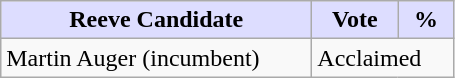<table class="wikitable">
<tr>
<th style="background:#ddf; width:200px;">Reeve Candidate</th>
<th style="background:#ddf; width:50px;">Vote</th>
<th style="background:#ddf; width:30px;">%</th>
</tr>
<tr>
<td>Martin Auger (incumbent)</td>
<td colspan="2">Acclaimed</td>
</tr>
</table>
